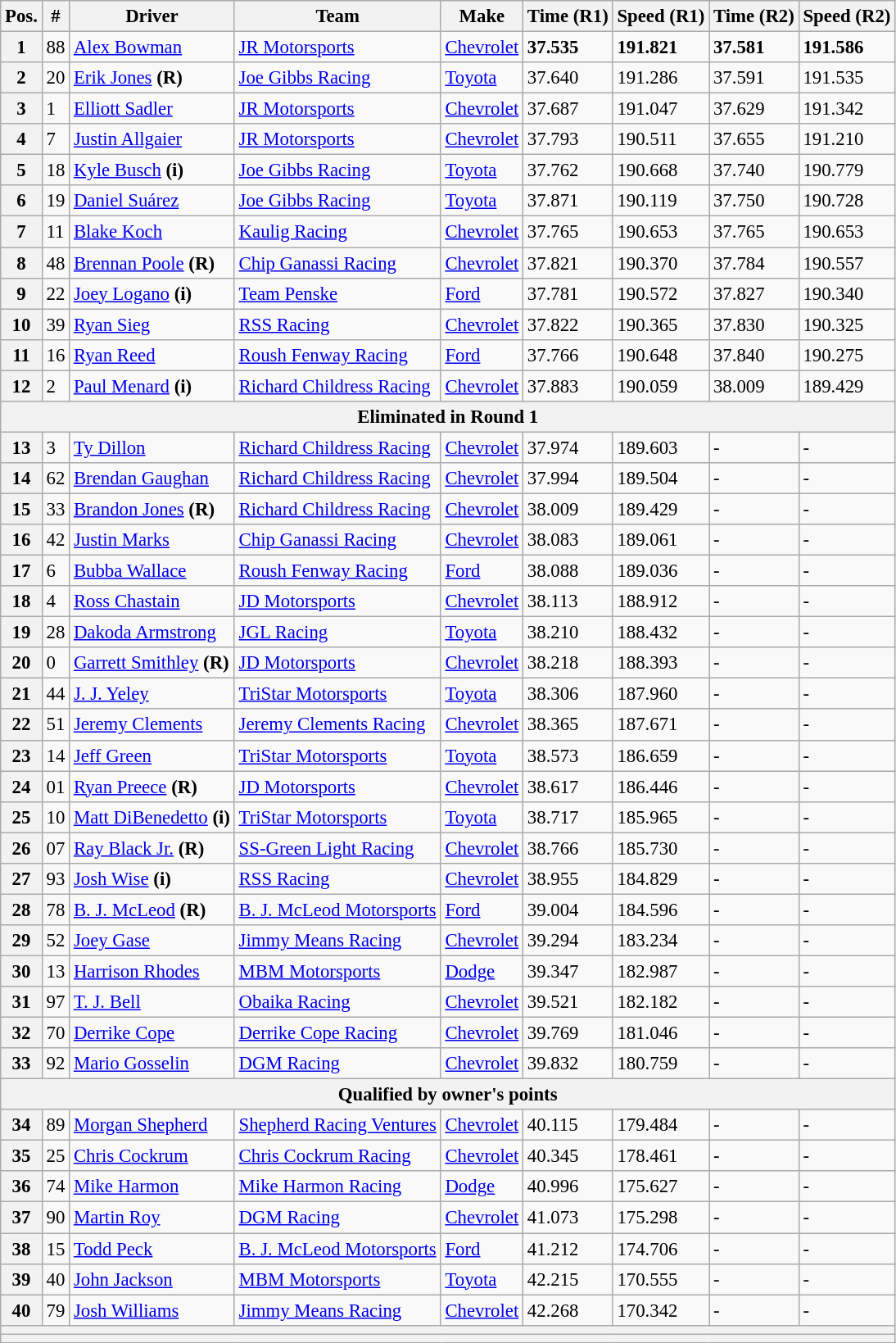<table class="wikitable" style="font-size: 95%;">
<tr>
<th>Pos.</th>
<th>#</th>
<th>Driver</th>
<th>Team</th>
<th>Make</th>
<th>Time (R1)</th>
<th>Speed (R1)</th>
<th>Time (R2)</th>
<th>Speed (R2)</th>
</tr>
<tr>
<th>1</th>
<td>88</td>
<td><a href='#'>Alex Bowman</a></td>
<td><a href='#'>JR Motorsports</a></td>
<td><a href='#'>Chevrolet</a></td>
<td><strong>37.535</strong></td>
<td><strong>191.821</strong></td>
<td><strong>37.581</strong></td>
<td><strong>191.586</strong></td>
</tr>
<tr>
<th>2</th>
<td>20</td>
<td><a href='#'>Erik Jones</a> <strong>(R)</strong></td>
<td><a href='#'>Joe Gibbs Racing</a></td>
<td><a href='#'>Toyota</a></td>
<td>37.640</td>
<td>191.286</td>
<td>37.591</td>
<td>191.535</td>
</tr>
<tr>
<th>3</th>
<td>1</td>
<td><a href='#'>Elliott Sadler</a></td>
<td><a href='#'>JR Motorsports</a></td>
<td><a href='#'>Chevrolet</a></td>
<td>37.687</td>
<td>191.047</td>
<td>37.629</td>
<td>191.342</td>
</tr>
<tr>
<th>4</th>
<td>7</td>
<td><a href='#'>Justin Allgaier</a></td>
<td><a href='#'>JR Motorsports</a></td>
<td><a href='#'>Chevrolet</a></td>
<td>37.793</td>
<td>190.511</td>
<td>37.655</td>
<td>191.210</td>
</tr>
<tr>
<th>5</th>
<td>18</td>
<td><a href='#'>Kyle Busch</a> <strong>(i)</strong></td>
<td><a href='#'>Joe Gibbs Racing</a></td>
<td><a href='#'>Toyota</a></td>
<td>37.762</td>
<td>190.668</td>
<td>37.740</td>
<td>190.779</td>
</tr>
<tr>
<th>6</th>
<td>19</td>
<td><a href='#'>Daniel Suárez</a></td>
<td><a href='#'>Joe Gibbs Racing</a></td>
<td><a href='#'>Toyota</a></td>
<td>37.871</td>
<td>190.119</td>
<td>37.750</td>
<td>190.728</td>
</tr>
<tr>
<th>7</th>
<td>11</td>
<td><a href='#'>Blake Koch</a></td>
<td><a href='#'>Kaulig Racing</a></td>
<td><a href='#'>Chevrolet</a></td>
<td>37.765</td>
<td>190.653</td>
<td>37.765</td>
<td>190.653</td>
</tr>
<tr>
<th>8</th>
<td>48</td>
<td><a href='#'>Brennan Poole</a> <strong>(R)</strong></td>
<td><a href='#'>Chip Ganassi Racing</a></td>
<td><a href='#'>Chevrolet</a></td>
<td>37.821</td>
<td>190.370</td>
<td>37.784</td>
<td>190.557</td>
</tr>
<tr>
<th>9</th>
<td>22</td>
<td><a href='#'>Joey Logano</a> <strong>(i)</strong></td>
<td><a href='#'>Team Penske</a></td>
<td><a href='#'>Ford</a></td>
<td>37.781</td>
<td>190.572</td>
<td>37.827</td>
<td>190.340</td>
</tr>
<tr>
<th>10</th>
<td>39</td>
<td><a href='#'>Ryan Sieg</a></td>
<td><a href='#'>RSS Racing</a></td>
<td><a href='#'>Chevrolet</a></td>
<td>37.822</td>
<td>190.365</td>
<td>37.830</td>
<td>190.325</td>
</tr>
<tr>
<th>11</th>
<td>16</td>
<td><a href='#'>Ryan Reed</a></td>
<td><a href='#'>Roush Fenway Racing</a></td>
<td><a href='#'>Ford</a></td>
<td>37.766</td>
<td>190.648</td>
<td>37.840</td>
<td>190.275</td>
</tr>
<tr>
<th>12</th>
<td>2</td>
<td><a href='#'>Paul Menard</a> <strong>(i)</strong></td>
<td><a href='#'>Richard Childress Racing</a></td>
<td><a href='#'>Chevrolet</a></td>
<td>37.883</td>
<td>190.059</td>
<td>38.009</td>
<td>189.429</td>
</tr>
<tr>
<th colspan="9">Eliminated in Round 1</th>
</tr>
<tr>
<th>13</th>
<td>3</td>
<td><a href='#'>Ty Dillon</a></td>
<td><a href='#'>Richard Childress Racing</a></td>
<td><a href='#'>Chevrolet</a></td>
<td>37.974</td>
<td>189.603</td>
<td>-</td>
<td>-</td>
</tr>
<tr>
<th>14</th>
<td>62</td>
<td><a href='#'>Brendan Gaughan</a></td>
<td><a href='#'>Richard Childress Racing</a></td>
<td><a href='#'>Chevrolet</a></td>
<td>37.994</td>
<td>189.504</td>
<td>-</td>
<td>-</td>
</tr>
<tr>
<th>15</th>
<td>33</td>
<td><a href='#'>Brandon Jones</a> <strong>(R)</strong></td>
<td><a href='#'>Richard Childress Racing</a></td>
<td><a href='#'>Chevrolet</a></td>
<td>38.009</td>
<td>189.429</td>
<td>-</td>
<td>-</td>
</tr>
<tr>
<th>16</th>
<td>42</td>
<td><a href='#'>Justin Marks</a></td>
<td><a href='#'>Chip Ganassi Racing</a></td>
<td><a href='#'>Chevrolet</a></td>
<td>38.083</td>
<td>189.061</td>
<td>-</td>
<td>-</td>
</tr>
<tr>
<th>17</th>
<td>6</td>
<td><a href='#'>Bubba Wallace</a></td>
<td><a href='#'>Roush Fenway Racing</a></td>
<td><a href='#'>Ford</a></td>
<td>38.088</td>
<td>189.036</td>
<td>-</td>
<td>-</td>
</tr>
<tr>
<th>18</th>
<td>4</td>
<td><a href='#'>Ross Chastain</a></td>
<td><a href='#'>JD Motorsports</a></td>
<td><a href='#'>Chevrolet</a></td>
<td>38.113</td>
<td>188.912</td>
<td>-</td>
<td>-</td>
</tr>
<tr>
<th>19</th>
<td>28</td>
<td><a href='#'>Dakoda Armstrong</a></td>
<td><a href='#'>JGL Racing</a></td>
<td><a href='#'>Toyota</a></td>
<td>38.210</td>
<td>188.432</td>
<td>-</td>
<td>-</td>
</tr>
<tr>
<th>20</th>
<td>0</td>
<td><a href='#'>Garrett Smithley</a> <strong>(R)</strong></td>
<td><a href='#'>JD Motorsports</a></td>
<td><a href='#'>Chevrolet</a></td>
<td>38.218</td>
<td>188.393</td>
<td>-</td>
<td>-</td>
</tr>
<tr>
<th>21</th>
<td>44</td>
<td><a href='#'>J. J. Yeley</a></td>
<td><a href='#'>TriStar Motorsports</a></td>
<td><a href='#'>Toyota</a></td>
<td>38.306</td>
<td>187.960</td>
<td>-</td>
<td>-</td>
</tr>
<tr>
<th>22</th>
<td>51</td>
<td><a href='#'>Jeremy Clements</a></td>
<td><a href='#'>Jeremy Clements Racing</a></td>
<td><a href='#'>Chevrolet</a></td>
<td>38.365</td>
<td>187.671</td>
<td>-</td>
<td>-</td>
</tr>
<tr>
<th>23</th>
<td>14</td>
<td><a href='#'>Jeff Green</a></td>
<td><a href='#'>TriStar Motorsports</a></td>
<td><a href='#'>Toyota</a></td>
<td>38.573</td>
<td>186.659</td>
<td>-</td>
<td>-</td>
</tr>
<tr>
<th>24</th>
<td>01</td>
<td><a href='#'>Ryan Preece</a> <strong>(R)</strong></td>
<td><a href='#'>JD Motorsports</a></td>
<td><a href='#'>Chevrolet</a></td>
<td>38.617</td>
<td>186.446</td>
<td>-</td>
<td>-</td>
</tr>
<tr>
<th>25</th>
<td>10</td>
<td><a href='#'>Matt DiBenedetto</a> <strong>(i)</strong></td>
<td><a href='#'>TriStar Motorsports</a></td>
<td><a href='#'>Toyota</a></td>
<td>38.717</td>
<td>185.965</td>
<td>-</td>
<td>-</td>
</tr>
<tr>
<th>26</th>
<td>07</td>
<td><a href='#'>Ray Black Jr.</a> <strong>(R)</strong></td>
<td><a href='#'>SS-Green Light Racing</a></td>
<td><a href='#'>Chevrolet</a></td>
<td>38.766</td>
<td>185.730</td>
<td>-</td>
<td>-</td>
</tr>
<tr>
<th>27</th>
<td>93</td>
<td><a href='#'>Josh Wise</a> <strong>(i)</strong></td>
<td><a href='#'>RSS Racing</a></td>
<td><a href='#'>Chevrolet</a></td>
<td>38.955</td>
<td>184.829</td>
<td>-</td>
<td>-</td>
</tr>
<tr>
<th>28</th>
<td>78</td>
<td><a href='#'>B. J. McLeod</a> <strong>(R)</strong></td>
<td><a href='#'>B. J. McLeod Motorsports</a></td>
<td><a href='#'>Ford</a></td>
<td>39.004</td>
<td>184.596</td>
<td>-</td>
<td>-</td>
</tr>
<tr>
<th>29</th>
<td>52</td>
<td><a href='#'>Joey Gase</a></td>
<td><a href='#'>Jimmy Means Racing</a></td>
<td><a href='#'>Chevrolet</a></td>
<td>39.294</td>
<td>183.234</td>
<td>-</td>
<td>-</td>
</tr>
<tr>
<th>30</th>
<td>13</td>
<td><a href='#'>Harrison Rhodes</a></td>
<td><a href='#'>MBM Motorsports</a></td>
<td><a href='#'>Dodge</a></td>
<td>39.347</td>
<td>182.987</td>
<td>-</td>
<td>-</td>
</tr>
<tr>
<th>31</th>
<td>97</td>
<td><a href='#'>T. J. Bell</a></td>
<td><a href='#'>Obaika Racing</a></td>
<td><a href='#'>Chevrolet</a></td>
<td>39.521</td>
<td>182.182</td>
<td>-</td>
<td>-</td>
</tr>
<tr>
<th>32</th>
<td>70</td>
<td><a href='#'>Derrike Cope</a></td>
<td><a href='#'>Derrike Cope Racing</a></td>
<td><a href='#'>Chevrolet</a></td>
<td>39.769</td>
<td>181.046</td>
<td>-</td>
<td>-</td>
</tr>
<tr>
<th>33</th>
<td>92</td>
<td><a href='#'>Mario Gosselin</a></td>
<td><a href='#'>DGM Racing</a></td>
<td><a href='#'>Chevrolet</a></td>
<td>39.832</td>
<td>180.759</td>
<td>-</td>
<td>-</td>
</tr>
<tr>
<th colspan="9">Qualified by owner's points</th>
</tr>
<tr>
<th>34</th>
<td>89</td>
<td><a href='#'>Morgan Shepherd</a></td>
<td><a href='#'>Shepherd Racing Ventures</a></td>
<td><a href='#'>Chevrolet</a></td>
<td>40.115</td>
<td>179.484</td>
<td>-</td>
<td>-</td>
</tr>
<tr>
<th>35</th>
<td>25</td>
<td><a href='#'>Chris Cockrum</a></td>
<td><a href='#'>Chris Cockrum Racing</a></td>
<td><a href='#'>Chevrolet</a></td>
<td>40.345</td>
<td>178.461</td>
<td>-</td>
<td>-</td>
</tr>
<tr>
<th>36</th>
<td>74</td>
<td><a href='#'>Mike Harmon</a></td>
<td><a href='#'>Mike Harmon Racing</a></td>
<td><a href='#'>Dodge</a></td>
<td>40.996</td>
<td>175.627</td>
<td>-</td>
<td>-</td>
</tr>
<tr>
<th>37</th>
<td>90</td>
<td><a href='#'>Martin Roy</a></td>
<td><a href='#'>DGM Racing</a></td>
<td><a href='#'>Chevrolet</a></td>
<td>41.073</td>
<td>175.298</td>
<td>-</td>
<td>-</td>
</tr>
<tr>
<th>38</th>
<td>15</td>
<td><a href='#'>Todd Peck</a></td>
<td><a href='#'>B. J. McLeod Motorsports</a></td>
<td><a href='#'>Ford</a></td>
<td>41.212</td>
<td>174.706</td>
<td>-</td>
<td>-</td>
</tr>
<tr>
<th>39</th>
<td>40</td>
<td><a href='#'>John Jackson</a></td>
<td><a href='#'>MBM Motorsports</a></td>
<td><a href='#'>Toyota</a></td>
<td>42.215</td>
<td>170.555</td>
<td>-</td>
<td>-</td>
</tr>
<tr>
<th>40</th>
<td>79</td>
<td><a href='#'>Josh Williams</a></td>
<td><a href='#'>Jimmy Means Racing</a></td>
<td><a href='#'>Chevrolet</a></td>
<td>42.268</td>
<td>170.342</td>
<td>-</td>
<td>-</td>
</tr>
<tr>
<th colspan="9"></th>
</tr>
<tr>
<th colspan="9"></th>
</tr>
</table>
